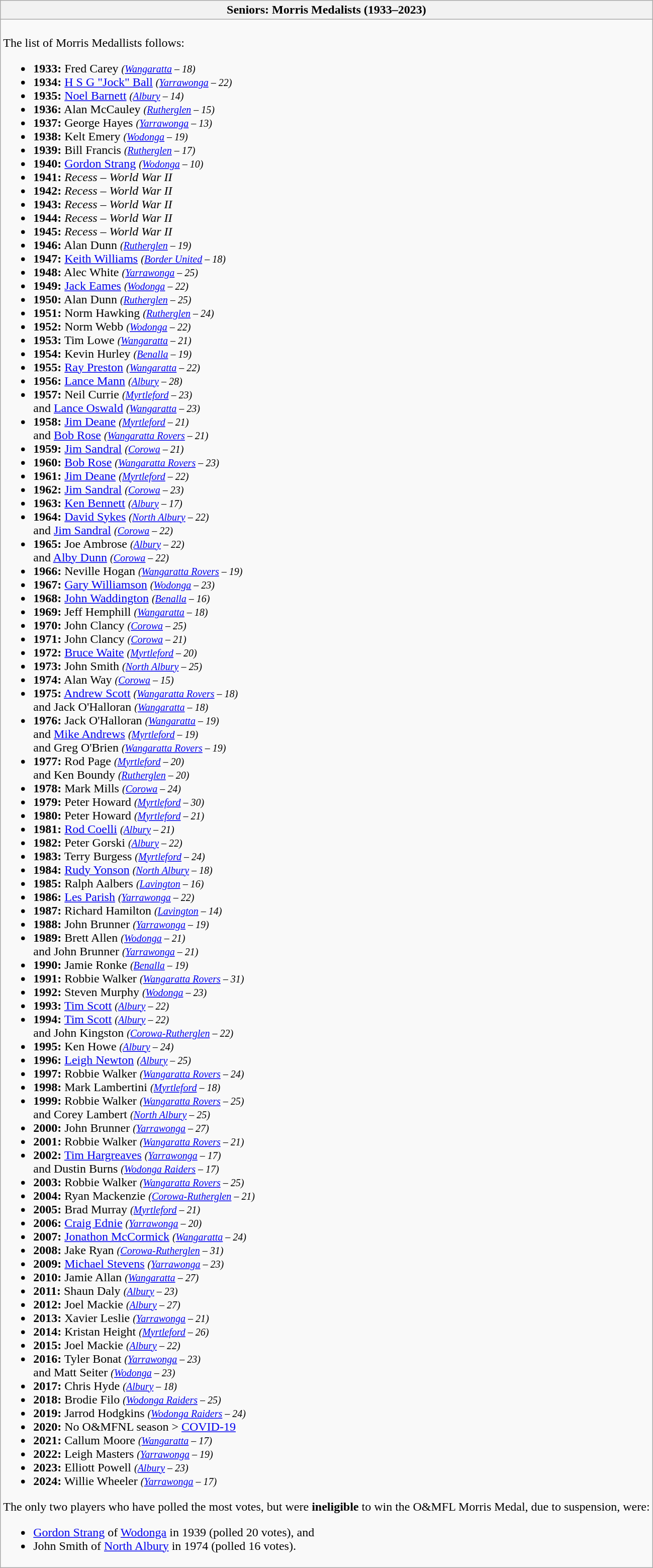<table class="wikitable collapsible collapsed">
<tr>
<th>Seniors: Morris Medalists (1933–2023)</th>
</tr>
<tr>
<td><br>The list of Morris Medallists follows:<br><ul><li><strong>1933:</strong> Fred Carey <small><em>(<a href='#'>Wangaratta</a> – 18)</em></small></li><li><strong>1934:</strong> <a href='#'>H S G "Jock" Ball</a> <small><em>(<a href='#'>Yarrawonga</a> – 22)</em></small></li><li><strong>1935:</strong> <a href='#'>Noel Barnett</a> <small><em>(<a href='#'>Albury</a> – 14)</em></small></li><li><strong>1936:</strong> Alan McCauley <small><em>(<a href='#'>Rutherglen</a> – 15)</em></small></li><li><strong>1937:</strong> George Hayes <small><em>(<a href='#'>Yarrawonga</a> – 13)</em></small></li><li><strong>1938:</strong> Kelt Emery <small><em>(<a href='#'>Wodonga</a> – 19)</em></small></li><li><strong>1939:</strong> Bill Francis <small><em>(<a href='#'>Rutherglen</a> – 17)</em></small></li><li><strong>1940:</strong> <a href='#'>Gordon Strang</a> <small><em>(<a href='#'>Wodonga</a> – 10)</em></small></li><li><strong>1941:</strong> <em>Recess – World War II</em></li><li><strong>1942:</strong> <em>Recess – World War II</em></li><li><strong>1943:</strong> <em>Recess – World War II</em></li><li><strong>1944:</strong> <em>Recess – World War II</em></li><li><strong>1945:</strong> <em>Recess – World War II</em></li><li><strong>1946:</strong> Alan Dunn <small><em>(<a href='#'>Rutherglen</a> – 19)</em></small></li><li><strong>1947:</strong> <a href='#'>Keith Williams</a> <small><em>(<a href='#'>Border United</a> – 18)</em></small></li><li><strong>1948:</strong> Alec White <small><em>(<a href='#'>Yarrawonga</a> – 25)</em></small></li><li><strong>1949:</strong> <a href='#'>Jack Eames</a> <small><em>(<a href='#'>Wodonga</a> – 22)</em></small></li><li><strong>1950:</strong> Alan Dunn <small><em>(<a href='#'>Rutherglen</a> – 25)</em></small></li><li><strong>1951:</strong> Norm Hawking <small><em>(<a href='#'>Rutherglen</a> – 24)</em></small></li><li><strong>1952:</strong> Norm Webb <small><em>(<a href='#'>Wodonga</a> – 22)</em></small></li><li><strong>1953:</strong> Tim Lowe <small><em>(<a href='#'>Wangaratta</a> – 21)</em></small></li><li><strong>1954:</strong> Kevin Hurley <small><em>(<a href='#'>Benalla</a> – 19)</em></small></li><li><strong>1955:</strong> <a href='#'>Ray Preston</a> <small><em>(<a href='#'>Wangaratta</a> – 22)</em></small></li><li><strong>1956:</strong> <a href='#'>Lance Mann</a> <small><em>(<a href='#'>Albury</a> – 28)</em></small></li><li><strong>1957:</strong> Neil Currie <small><em>(<a href='#'>Myrtleford</a> – 23)</em></small><br>and <a href='#'>Lance Oswald</a> <small><em>(<a href='#'>Wangaratta</a> – 23)</em></small></li><li><strong>1958:</strong> <a href='#'>Jim Deane</a> <small><em>(<a href='#'>Myrtleford</a> – 21)</em></small><br>and <a href='#'>Bob Rose</a> <small><em>(<a href='#'>Wangaratta Rovers</a> – 21)</em></small></li><li><strong>1959:</strong> <a href='#'>Jim Sandral</a> <small><em>(<a href='#'>Corowa</a> – 21)</em></small></li><li><strong>1960:</strong> <a href='#'>Bob Rose</a> <small><em>(<a href='#'>Wangaratta Rovers</a> – 23)</em></small></li><li><strong>1961:</strong> <a href='#'>Jim Deane</a> <small><em>(<a href='#'>Myrtleford</a> – 22)</em></small></li><li><strong>1962:</strong> <a href='#'>Jim Sandral</a> <small><em>(<a href='#'>Corowa</a> – 23)</em></small></li><li><strong>1963:</strong> <a href='#'>Ken Bennett</a> <small><em>(<a href='#'>Albury</a> – 17)</em></small></li><li><strong>1964:</strong> <a href='#'>David Sykes</a> <small><em>(<a href='#'>North Albury</a> – 22)</em></small><br>and <a href='#'>Jim Sandral</a> <small><em>(<a href='#'>Corowa</a> – 22)</em></small></li><li><strong>1965:</strong> Joe Ambrose <small><em>(<a href='#'>Albury</a> – 22)</em></small><br>and <a href='#'>Alby Dunn</a> <small><em>(<a href='#'>Corowa</a> – 22)</em></small></li><li><strong>1966:</strong> Neville Hogan <small><em>(<a href='#'>Wangaratta Rovers</a> – 19)</em></small></li><li><strong>1967:</strong> <a href='#'>Gary Williamson</a> <small><em>(<a href='#'>Wodonga</a> – 23)</em></small></li><li><strong>1968:</strong> <a href='#'>John Waddington</a> <small><em>(<a href='#'>Benalla</a> – 16)</em></small></li><li><strong>1969:</strong> Jeff Hemphill <small><em>(<a href='#'>Wangaratta</a> – 18)</em></small></li><li><strong>1970:</strong> John Clancy <small><em>(<a href='#'>Corowa</a> – 25)</em></small></li><li><strong>1971:</strong> John Clancy <small><em>(<a href='#'>Corowa</a> – 21)</em></small></li><li><strong>1972:</strong> <a href='#'>Bruce Waite</a> <small><em>(<a href='#'>Myrtleford</a> – 20)</em></small></li><li><strong>1973:</strong> John Smith <small><em>(<a href='#'>North Albury</a> – 25)</em></small></li><li><strong>1974:</strong> Alan Way <small><em>(<a href='#'>Corowa</a> – 15)</em></small></li><li><strong>1975:</strong> <a href='#'>Andrew Scott</a> <small><em>(<a href='#'>Wangaratta Rovers</a> – 18)</em></small><br>and Jack O'Halloran <small><em>(<a href='#'>Wangaratta</a> – 18)</em></small></li><li><strong>1976:</strong> Jack O'Halloran <small><em>(<a href='#'>Wangaratta</a> – 19)</em></small><br>and <a href='#'>Mike Andrews</a> <small><em>(<a href='#'>Myrtleford</a> – 19)</em></small><br>and Greg O'Brien <small><em>(<a href='#'>Wangaratta Rovers</a> – 19)</em></small></li><li><strong>1977:</strong> Rod Page <small><em>(<a href='#'>Myrtleford</a> – 20)</em></small><br>and Ken Boundy <small><em>(<a href='#'>Rutherglen</a> – 20)</em></small></li><li><strong>1978:</strong> Mark Mills <small><em>(<a href='#'>Corowa</a> – 24)</em></small></li><li><strong>1979:</strong> Peter Howard <small><em>(<a href='#'>Myrtleford</a> – 30)</em></small></li><li><strong>1980:</strong> Peter Howard <small><em>(<a href='#'>Myrtleford</a> – 21)</em></small></li><li><strong>1981:</strong> <a href='#'>Rod Coelli</a> <small><em>(<a href='#'>Albury</a> – 21)</em></small></li><li><strong>1982:</strong> Peter Gorski <small><em>(<a href='#'>Albury</a> – 22)</em></small></li><li><strong>1983:</strong> Terry Burgess <small><em>(<a href='#'>Myrtleford</a> – 24)</em></small></li><li><strong>1984:</strong> <a href='#'>Rudy Yonson</a> <small><em>(<a href='#'>North Albury</a> – 18)</em></small></li><li><strong>1985:</strong> Ralph Aalbers <small><em>(<a href='#'>Lavington</a> – 16)</em></small></li><li><strong>1986:</strong> <a href='#'>Les Parish</a> <small><em>(<a href='#'>Yarrawonga</a> – 22)</em></small></li><li><strong>1987:</strong> Richard Hamilton <small><em>(<a href='#'>Lavington</a> – 14)</em></small></li><li><strong>1988:</strong> John Brunner <small><em>(<a href='#'>Yarrawonga</a> – 19)</em></small></li><li><strong>1989:</strong> Brett Allen <small><em>(<a href='#'>Wodonga</a> – 21)</em></small><br>and John Brunner <small><em>(<a href='#'>Yarrawonga</a> – 21)</em></small></li><li><strong>1990:</strong> Jamie Ronke <small><em>(<a href='#'>Benalla</a> – 19)</em></small></li><li><strong>1991:</strong> Robbie Walker <small><em>(<a href='#'>Wangaratta Rovers</a> – 31)</em></small></li><li><strong>1992:</strong> Steven Murphy <small><em>(<a href='#'>Wodonga</a> – 23)</em></small></li><li><strong>1993:</strong> <a href='#'>Tim Scott</a> <small><em>(<a href='#'>Albury</a> – 22)</em></small></li><li><strong>1994:</strong> <a href='#'>Tim Scott</a> <small><em>(<a href='#'>Albury</a> – 22)</em></small><br>and John Kingston <small><em>(<a href='#'>Corowa-Rutherglen</a> – 22)</em></small></li><li><strong>1995:</strong> Ken Howe <small><em>(<a href='#'>Albury</a> – 24)</em></small></li><li><strong>1996:</strong> <a href='#'>Leigh Newton</a> <small><em>(<a href='#'>Albury</a> – 25)</em></small></li><li><strong>1997:</strong> Robbie Walker <small><em>(<a href='#'>Wangaratta Rovers</a> – 24)</em></small></li><li><strong>1998:</strong> Mark Lambertini <small><em>(<a href='#'>Myrtleford</a> – 18)</em></small></li><li><strong>1999:</strong> Robbie Walker <small><em>(<a href='#'>Wangaratta Rovers</a> – 25)</em></small><br>and Corey Lambert <small><em>(<a href='#'>North Albury</a> – 25)</em></small></li><li><strong>2000:</strong> John Brunner <small><em>(<a href='#'>Yarrawonga</a> – 27)</em></small></li><li><strong>2001:</strong> Robbie Walker <small><em>(<a href='#'>Wangaratta Rovers</a> – 21)</em></small></li><li><strong>2002:</strong> <a href='#'>Tim Hargreaves</a> <small><em>(<a href='#'>Yarrawonga</a> – 17)</em></small><br>and Dustin Burns <small><em>(<a href='#'>Wodonga Raiders</a> – 17)</em></small></li><li><strong>2003:</strong> Robbie Walker <small><em>(<a href='#'>Wangaratta Rovers</a> – 25)</em></small></li><li><strong>2004:</strong> Ryan Mackenzie <small><em>(<a href='#'>Corowa-Rutherglen</a> – 21)</em></small></li><li><strong>2005:</strong> Brad Murray <small><em>(<a href='#'>Myrtleford</a> – 21)</em></small></li><li><strong>2006:</strong> <a href='#'>Craig Ednie</a> <small><em>(<a href='#'>Yarrawonga</a> – 20)</em></small></li><li><strong>2007:</strong> <a href='#'>Jonathon McCormick</a> <small><em>(<a href='#'>Wangaratta</a> – 24)</em></small></li><li><strong>2008:</strong> Jake Ryan <small><em>(<a href='#'>Corowa-Rutherglen</a> – 31)</em></small></li><li><strong>2009:</strong> <a href='#'>Michael Stevens</a> <small><em>(<a href='#'>Yarrawonga</a> – 23)</em></small></li><li><strong>2010:</strong> Jamie Allan <small><em>(<a href='#'>Wangaratta</a> – 27)</em></small></li><li><strong>2011:</strong> Shaun Daly <small><em>(<a href='#'>Albury</a> – 23)</em></small></li><li><strong>2012:</strong> Joel Mackie <small><em>(<a href='#'>Albury</a> – 27)</em></small></li><li><strong>2013:</strong> Xavier Leslie <small><em>(<a href='#'>Yarrawonga</a> – 21)</em></small></li><li><strong>2014:</strong> Kristan Height <small><em>(<a href='#'>Myrtleford</a> – 26)</em></small></li><li><strong>2015:</strong> Joel Mackie <small><em>(<a href='#'>Albury</a> – 22)</em></small></li><li><strong>2016:</strong> Tyler Bonat <small><em>(<a href='#'>Yarrawonga</a> – 23)</em></small><br> and Matt Seiter <small><em>(<a href='#'>Wodonga</a> – 23)</em></small></li><li><strong>2017:</strong> Chris Hyde <small><em>(<a href='#'>Albury</a> – 18)</em></small></li><li><strong>2018:</strong> Brodie Filo <small><em>(<a href='#'>Wodonga Raiders</a> – 25)</em></small></li><li><strong>2019:</strong> Jarrod Hodgkins <small><em>(<a href='#'>Wodonga Raiders</a> – 24)</em></small></li><li><strong>2020:</strong> No O&MFNL season > <a href='#'>COVID-19</a></li><li><strong>2021:</strong> Callum Moore <small><em>(<a href='#'>Wangaratta</a>  – 17)</em></small></li><li><strong>2022:</strong> Leigh Masters <small><em>(<a href='#'>Yarrawonga</a> – 19)</em></small></li><li><strong>2023:</strong> Elliott Powell <small><em>(<a href='#'>Albury</a>        – 23)</em></small></li><li><strong>2024:</strong> Willie Wheeler <small><em>(<a href='#'>Yarrawonga</a> – 17)</em></small></li></ul>The only two players who have polled the most votes, but were <strong>ineligible</strong> to win the O&MFL Morris Medal, due to suspension, were:<ul><li><a href='#'>Gordon Strang</a> of <a href='#'>Wodonga</a> in 1939 (polled 20 votes), and</li><li>John Smith of <a href='#'>North Albury</a> in 1974 (polled 16 votes).</li></ul></td>
</tr>
</table>
